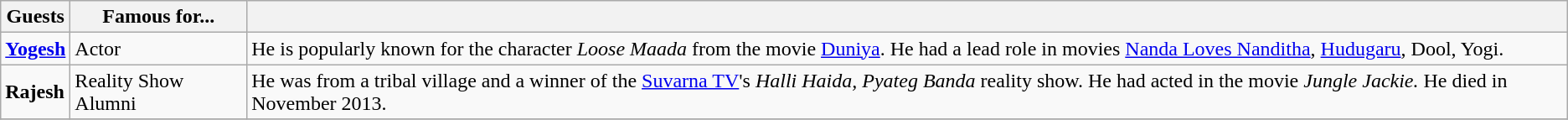<table class="wikitable ignitable">
<tr>
<th>Guests</th>
<th>Famous for...</th>
<th></th>
</tr>
<tr>
<td><strong><a href='#'>Yogesh</a></strong></td>
<td>Actor</td>
<td>He is popularly known for the character <em>Loose Maada</em> from the movie <a href='#'>Duniya</a>. He had a lead role in movies <a href='#'>Nanda Loves Nanditha</a>, <a href='#'>Hudugaru</a>, Dool, Yogi.</td>
</tr>
<tr>
<td><strong>Rajesh</strong></td>
<td>Reality Show Alumni</td>
<td>He was from a tribal village and a winner of the <a href='#'>Suvarna TV</a>'s <em>Halli Haida, Pyateg Banda</em> reality show.  He had acted in the movie <em>Jungle Jackie.</em> He died in November 2013.</td>
</tr>
<tr>
</tr>
</table>
